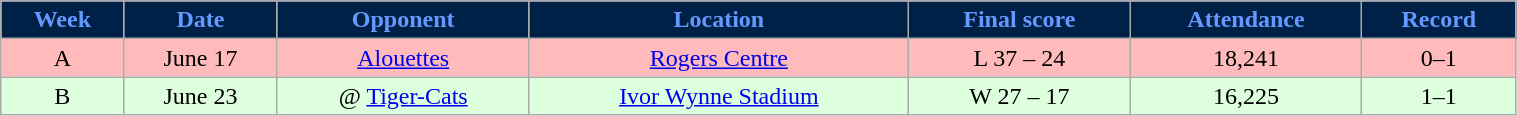<table class="wikitable" style="width:80%;">
<tr style="text-align:center; background:#002147; color:#69f;">
<td><strong>Week</strong></td>
<td><strong>Date</strong></td>
<td><strong>Opponent</strong></td>
<td><strong>Location</strong></td>
<td><strong>Final score</strong></td>
<td><strong>Attendance</strong></td>
<td><strong>Record</strong></td>
</tr>
<tr style="text-align:center; background:#fbb;">
<td>A</td>
<td>June 17</td>
<td><a href='#'>Alouettes</a></td>
<td><a href='#'>Rogers Centre</a></td>
<td>L 37 – 24</td>
<td>18,241</td>
<td>0–1</td>
</tr>
<tr style="text-align:center; background:#dfd;">
<td>B</td>
<td>June 23</td>
<td>@ <a href='#'>Tiger-Cats</a></td>
<td><a href='#'>Ivor Wynne Stadium</a></td>
<td>W 27 – 17</td>
<td>16,225</td>
<td>1–1</td>
</tr>
</table>
